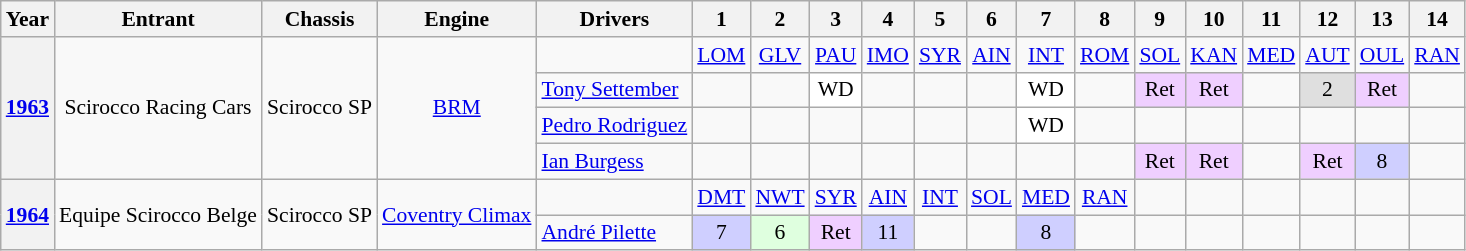<table class="wikitable" style="text-align:center; font-size:90%">
<tr>
<th>Year</th>
<th>Entrant</th>
<th>Chassis</th>
<th>Engine</th>
<th>Drivers</th>
<th>1</th>
<th>2</th>
<th>3</th>
<th>4</th>
<th>5</th>
<th>6</th>
<th>7</th>
<th>8</th>
<th>9</th>
<th>10</th>
<th>11</th>
<th>12</th>
<th>13</th>
<th>14</th>
</tr>
<tr>
<th rowspan="4"><a href='#'>1963</a></th>
<td rowspan="4">Scirocco Racing Cars</td>
<td rowspan="4">Scirocco SP</td>
<td rowspan="4"><a href='#'>BRM</a></td>
<td></td>
<td><a href='#'>LOM</a></td>
<td><a href='#'>GLV</a></td>
<td><a href='#'>PAU</a></td>
<td><a href='#'>IMO</a></td>
<td><a href='#'>SYR</a></td>
<td><a href='#'>AIN</a></td>
<td><a href='#'>INT</a></td>
<td><a href='#'>ROM</a></td>
<td><a href='#'>SOL</a></td>
<td><a href='#'>KAN</a></td>
<td><a href='#'>MED</a></td>
<td><a href='#'>AUT</a></td>
<td><a href='#'>OUL</a></td>
<td><a href='#'>RAN</a></td>
</tr>
<tr>
<td align="left"> <a href='#'>Tony Settember</a></td>
<td></td>
<td></td>
<td style="background:#FFFFFF;">WD</td>
<td></td>
<td></td>
<td></td>
<td style="background:#FFFFFF;">WD</td>
<td></td>
<td style="background:#EFCFFF;">Ret</td>
<td style="background:#EFCFFF;">Ret</td>
<td></td>
<td style="background:#DFDFDF;">2</td>
<td style="background:#EFCFFF;">Ret</td>
<td></td>
</tr>
<tr>
<td align="left"> <a href='#'>Pedro Rodriguez</a></td>
<td></td>
<td></td>
<td></td>
<td></td>
<td></td>
<td></td>
<td style="background:#FFFFFF;">WD</td>
<td></td>
<td></td>
<td></td>
<td></td>
<td></td>
<td></td>
<td></td>
</tr>
<tr>
<td align="left"> <a href='#'>Ian Burgess</a></td>
<td></td>
<td></td>
<td></td>
<td></td>
<td></td>
<td></td>
<td></td>
<td></td>
<td style="background:#EFCFFF;">Ret</td>
<td style="background:#EFCFFF;">Ret</td>
<td></td>
<td style="background:#EFCFFF;">Ret</td>
<td style="background:#CFCFFF;">8</td>
<td></td>
</tr>
<tr>
<th rowspan="2"><a href='#'>1964</a></th>
<td rowspan="2">Equipe Scirocco Belge</td>
<td rowspan="2">Scirocco SP</td>
<td rowspan="2"><a href='#'>Coventry Climax</a></td>
<td></td>
<td><a href='#'>DMT</a></td>
<td><a href='#'>NWT</a></td>
<td><a href='#'>SYR</a></td>
<td><a href='#'>AIN</a></td>
<td><a href='#'>INT</a></td>
<td><a href='#'>SOL</a></td>
<td><a href='#'>MED</a></td>
<td><a href='#'>RAN</a></td>
<td></td>
<td></td>
<td></td>
<td></td>
<td></td>
<td></td>
</tr>
<tr>
<td align="left"> <a href='#'>André Pilette</a></td>
<td style="background:#CFCFFF;">7</td>
<td style="background:#DFFFDF;">6</td>
<td style="background:#EFCFFF;">Ret</td>
<td style="background:#CFCFFF;">11</td>
<td></td>
<td></td>
<td style="background:#CFCFFF;">8</td>
<td></td>
<td></td>
<td></td>
<td></td>
<td></td>
<td></td>
<td></td>
</tr>
</table>
